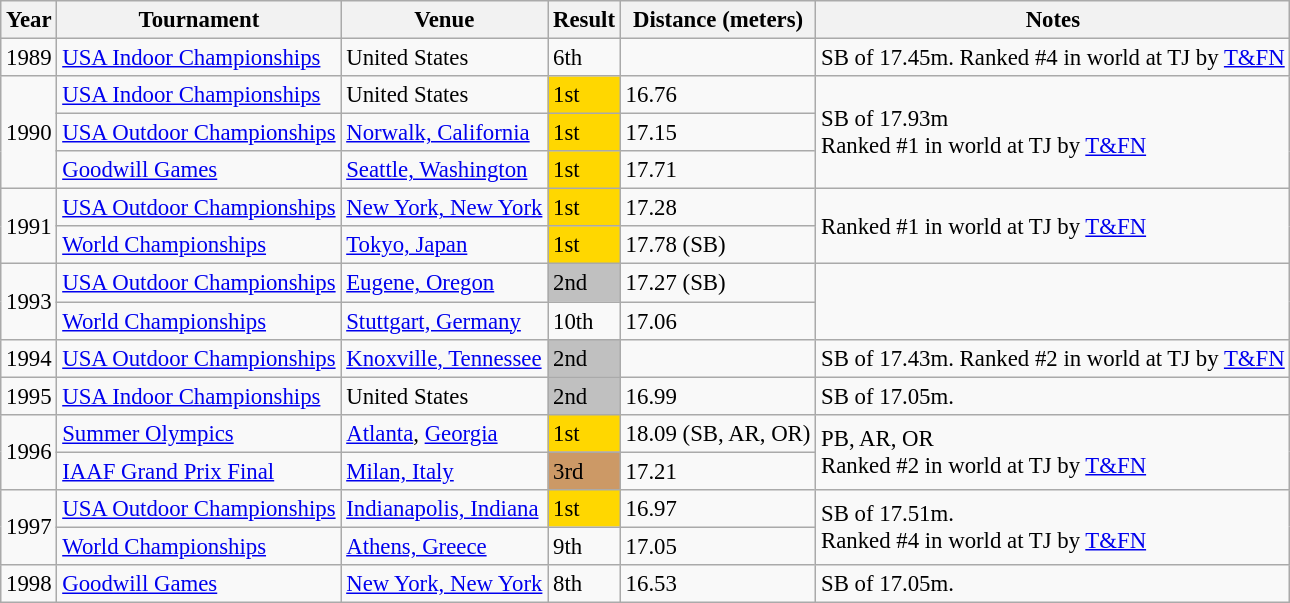<table class="wikitable" style="border-collapse: collapse; font-size: 95%;">
<tr>
<th>Year</th>
<th>Tournament</th>
<th>Venue</th>
<th>Result</th>
<th>Distance (meters)</th>
<th>Notes</th>
</tr>
<tr>
<td>1989</td>
<td><a href='#'>USA Indoor Championships</a></td>
<td>United States</td>
<td>6th</td>
<td></td>
<td>SB of 17.45m. Ranked #4 in world at TJ by <a href='#'>T&FN</a></td>
</tr>
<tr>
<td rowspan=3>1990</td>
<td><a href='#'>USA Indoor Championships</a></td>
<td>United States</td>
<td bgcolor="gold">1st</td>
<td>16.76</td>
<td rowspan=3>SB of 17.93m<br>Ranked #1 in world at TJ by <a href='#'>T&FN</a></td>
</tr>
<tr>
<td><a href='#'>USA Outdoor Championships</a></td>
<td><a href='#'>Norwalk, California</a></td>
<td bgcolor="gold">1st</td>
<td>17.15</td>
</tr>
<tr>
<td><a href='#'>Goodwill Games</a></td>
<td><a href='#'>Seattle, Washington</a></td>
<td bgcolor="gold">1st</td>
<td>17.71</td>
</tr>
<tr>
<td rowspan=2>1991</td>
<td><a href='#'>USA Outdoor Championships</a></td>
<td><a href='#'>New York, New York</a></td>
<td bgcolor="gold">1st</td>
<td>17.28</td>
<td rowspan=2>Ranked #1 in world at TJ by <a href='#'>T&FN</a></td>
</tr>
<tr>
<td><a href='#'>World Championships</a></td>
<td><a href='#'>Tokyo, Japan</a></td>
<td bgcolor="gold">1st</td>
<td>17.78 (SB)</td>
</tr>
<tr>
<td rowspan=2>1993</td>
<td><a href='#'>USA Outdoor Championships</a></td>
<td><a href='#'>Eugene, Oregon</a></td>
<td bgcolor="silver">2nd</td>
<td>17.27 (SB)</td>
<td rowspan=2></td>
</tr>
<tr>
<td><a href='#'>World Championships</a></td>
<td><a href='#'>Stuttgart, Germany</a></td>
<td>10th</td>
<td>17.06</td>
</tr>
<tr>
<td>1994</td>
<td><a href='#'>USA Outdoor Championships</a></td>
<td><a href='#'>Knoxville, Tennessee</a></td>
<td bgcolor="silver">2nd</td>
<td></td>
<td>SB of 17.43m. Ranked #2 in world at TJ by <a href='#'>T&FN</a></td>
</tr>
<tr>
<td>1995</td>
<td><a href='#'>USA Indoor Championships</a></td>
<td>United States</td>
<td bgcolor="silver">2nd</td>
<td>16.99</td>
<td>SB of 17.05m.</td>
</tr>
<tr>
<td rowspan=2>1996</td>
<td><a href='#'>Summer Olympics</a></td>
<td><a href='#'>Atlanta</a>, <a href='#'>Georgia</a></td>
<td bgcolor="gold">1st</td>
<td>18.09 (SB, AR, OR)</td>
<td rowspan=2>PB, AR, OR<br>Ranked #2 in world at TJ by <a href='#'>T&FN</a></td>
</tr>
<tr>
<td><a href='#'>IAAF Grand Prix Final</a></td>
<td><a href='#'>Milan, Italy</a></td>
<td bgcolor="cc9966">3rd</td>
<td>17.21</td>
</tr>
<tr>
<td rowspan=2>1997</td>
<td><a href='#'>USA Outdoor Championships</a></td>
<td><a href='#'>Indianapolis, Indiana</a></td>
<td bgcolor="gold">1st</td>
<td>16.97</td>
<td rowspan=2>SB of 17.51m.<br>Ranked #4 in world at TJ by <a href='#'>T&FN</a></td>
</tr>
<tr>
<td><a href='#'>World Championships</a></td>
<td><a href='#'>Athens, Greece</a></td>
<td>9th</td>
<td>17.05</td>
</tr>
<tr>
<td>1998</td>
<td><a href='#'>Goodwill Games</a></td>
<td><a href='#'>New York, New York</a></td>
<td>8th</td>
<td>16.53</td>
<td>SB of 17.05m.</td>
</tr>
</table>
